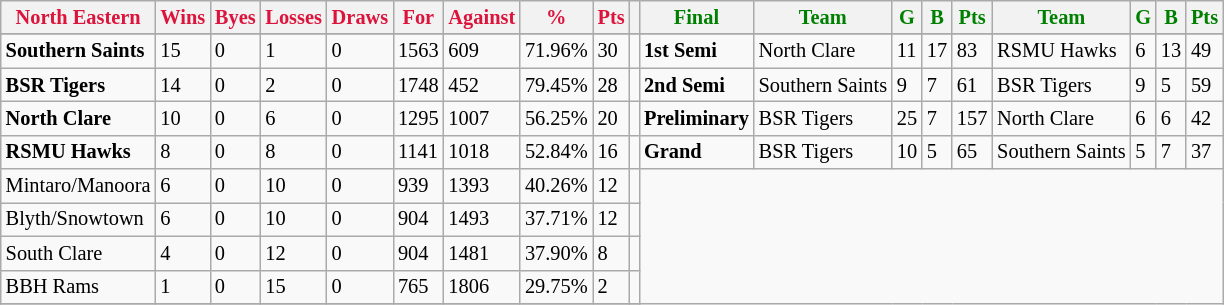<table class="wikitable" style="font-size: 85%; text-align: left;">
<tr>
<th style="color:crimson">North Eastern</th>
<th style="color:crimson">Wins</th>
<th style="color:crimson">Byes</th>
<th style="color:crimson">Losses</th>
<th style="color:crimson">Draws</th>
<th style="color:crimson">For</th>
<th style="color:crimson">Against</th>
<th style="color:crimson">%</th>
<th style="color:crimson">Pts</th>
<th></th>
<th style="color:green">Final</th>
<th style="color:green">Team</th>
<th style="color:green">G</th>
<th style="color:green">B</th>
<th style="color:green">Pts</th>
<th style="color:green">Team</th>
<th style="color:green">G</th>
<th style="color:green">B</th>
<th style="color:green">Pts</th>
</tr>
<tr>
</tr>
<tr>
</tr>
<tr>
<td><strong>	Southern Saints	</strong></td>
<td>15</td>
<td>0</td>
<td>1</td>
<td>0</td>
<td>1563</td>
<td>609</td>
<td>71.96%</td>
<td>30</td>
<td></td>
<td><strong>1st Semi</strong></td>
<td>North Clare</td>
<td>11</td>
<td>17</td>
<td>83</td>
<td>RSMU Hawks</td>
<td>6</td>
<td>13</td>
<td>49</td>
</tr>
<tr>
<td><strong>	BSR Tigers	</strong></td>
<td>14</td>
<td>0</td>
<td>2</td>
<td>0</td>
<td>1748</td>
<td>452</td>
<td>79.45%</td>
<td>28</td>
<td></td>
<td><strong>2nd Semi</strong></td>
<td>Southern Saints</td>
<td>9</td>
<td>7</td>
<td>61</td>
<td>BSR Tigers</td>
<td>9</td>
<td>5</td>
<td>59</td>
</tr>
<tr>
<td><strong>	North Clare	</strong></td>
<td>10</td>
<td>0</td>
<td>6</td>
<td>0</td>
<td>1295</td>
<td>1007</td>
<td>56.25%</td>
<td>20</td>
<td></td>
<td><strong>Preliminary</strong></td>
<td>BSR Tigers</td>
<td>25</td>
<td>7</td>
<td>157</td>
<td>North Clare</td>
<td>6</td>
<td>6</td>
<td>42</td>
</tr>
<tr>
<td><strong>	RSMU Hawks	</strong></td>
<td>8</td>
<td>0</td>
<td>8</td>
<td>0</td>
<td>1141</td>
<td>1018</td>
<td>52.84%</td>
<td>16</td>
<td></td>
<td><strong>Grand</strong></td>
<td>BSR Tigers</td>
<td>10</td>
<td>5</td>
<td>65</td>
<td>Southern Saints</td>
<td>5</td>
<td>7</td>
<td>37</td>
</tr>
<tr>
<td>Mintaro/Manoora</td>
<td>6</td>
<td>0</td>
<td>10</td>
<td>0</td>
<td>939</td>
<td>1393</td>
<td>40.26%</td>
<td>12</td>
<td></td>
</tr>
<tr>
<td>Blyth/Snowtown</td>
<td>6</td>
<td>0</td>
<td>10</td>
<td>0</td>
<td>904</td>
<td>1493</td>
<td>37.71%</td>
<td>12</td>
<td></td>
</tr>
<tr>
<td>South Clare</td>
<td>4</td>
<td>0</td>
<td>12</td>
<td>0</td>
<td>904</td>
<td>1481</td>
<td>37.90%</td>
<td>8</td>
<td></td>
</tr>
<tr>
<td>BBH Rams</td>
<td>1</td>
<td>0</td>
<td>15</td>
<td>0</td>
<td>765</td>
<td>1806</td>
<td>29.75%</td>
<td>2</td>
<td></td>
</tr>
<tr>
</tr>
</table>
